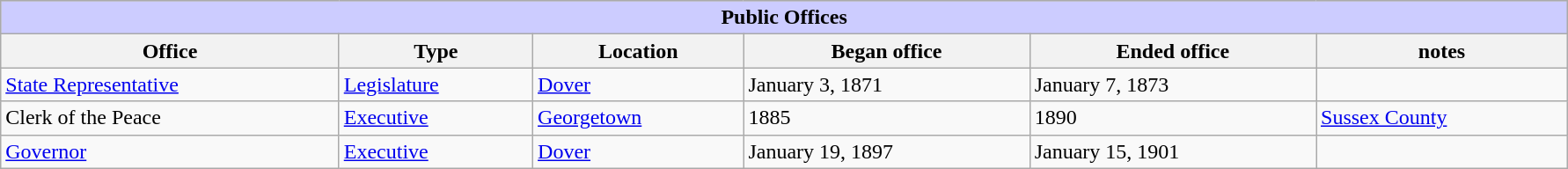<table class=wikitable style="width: 94%" style="text-align: center;" align="center">
<tr bgcolor=#cccccc>
<th colspan=7 style="background: #ccccff;">Public Offices</th>
</tr>
<tr>
<th><strong>Office</strong></th>
<th><strong>Type</strong></th>
<th><strong>Location</strong></th>
<th><strong>Began office</strong></th>
<th><strong>Ended office</strong></th>
<th><strong>notes</strong></th>
</tr>
<tr>
<td><a href='#'>State Representative</a></td>
<td><a href='#'>Legislature</a></td>
<td><a href='#'>Dover</a></td>
<td>January 3, 1871</td>
<td>January 7, 1873</td>
<td></td>
</tr>
<tr>
<td>Clerk of the Peace</td>
<td><a href='#'>Executive</a></td>
<td><a href='#'>Georgetown</a></td>
<td>1885</td>
<td>1890</td>
<td><a href='#'>Sussex County</a></td>
</tr>
<tr>
<td><a href='#'>Governor</a></td>
<td><a href='#'>Executive</a></td>
<td><a href='#'>Dover</a></td>
<td>January 19, 1897</td>
<td>January 15, 1901</td>
<td></td>
</tr>
</table>
